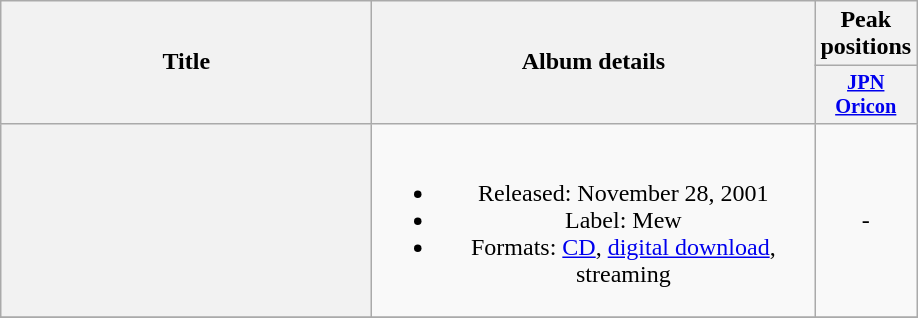<table class="wikitable plainrowheaders" style="text-align:center;">
<tr>
<th style="width:15em;" rowspan="2">Title</th>
<th style="width:18em;" rowspan="2">Album details</th>
<th colspan="1">Peak positions</th>
</tr>
<tr>
<th style="width:3em;font-size:85%"><a href='#'>JPN<br>Oricon</a><br></th>
</tr>
<tr>
<th scope="row"></th>
<td><br><ul><li>Released: November 28, 2001</li><li>Label: Mew</li><li>Formats: <a href='#'>CD</a>, <a href='#'>digital download</a>, streaming</li></ul></td>
<td>-</td>
</tr>
<tr>
</tr>
</table>
